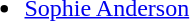<table style="width:100%;">
<tr>
<td style="vertical-align:top; width:20%;"><br><ul><li> <a href='#'>Sophie Anderson</a></li></ul></td>
<td style="vertical-align:top; width:20%;"></td>
<td style="vertical-align:top; width:20%;"></td>
</tr>
</table>
